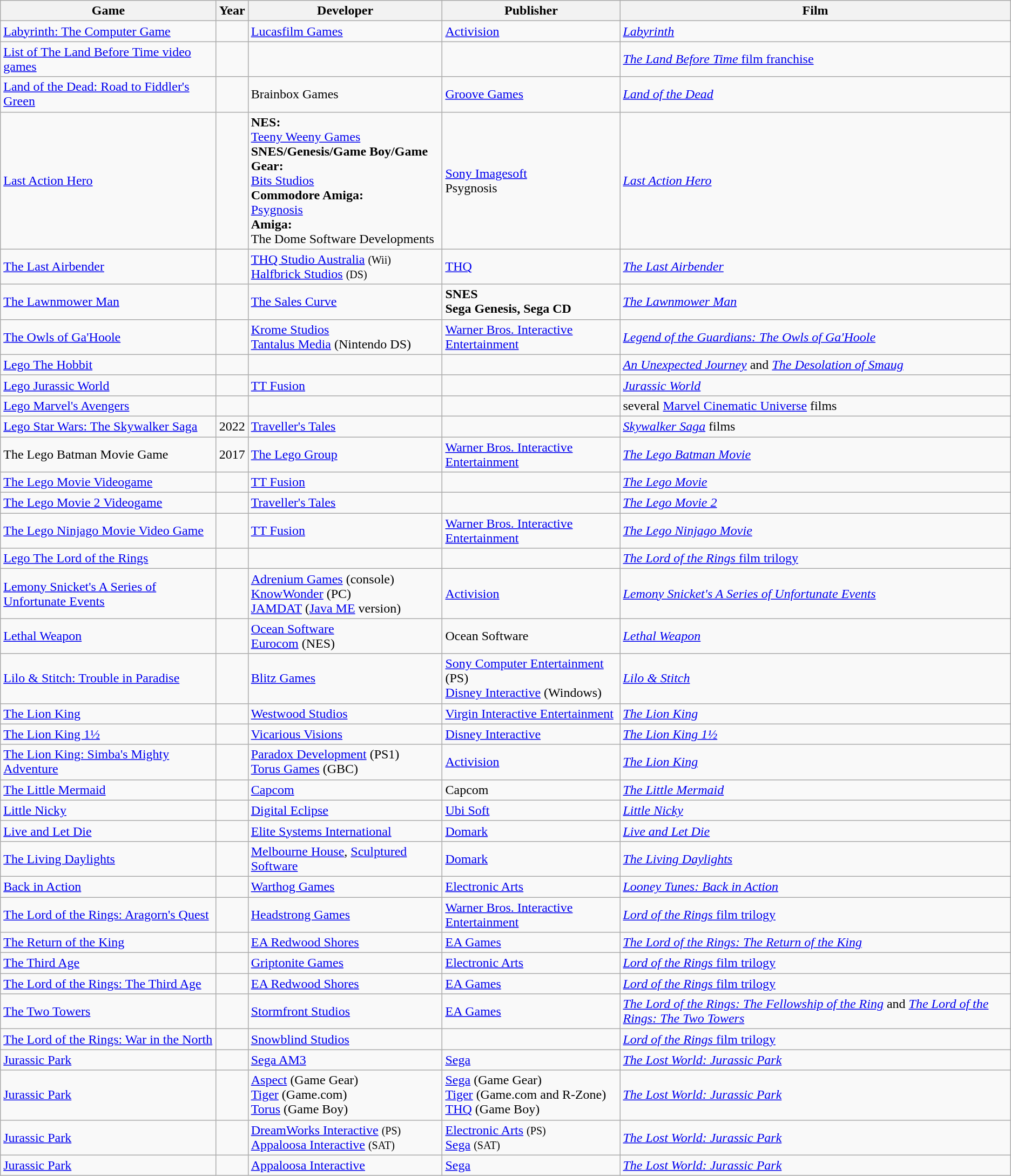<table class="wikitable sortable">
<tr>
<th>Game</th>
<th>Year</th>
<th>Developer</th>
<th>Publisher</th>
<th>Film</th>
</tr>
<tr>
<td><a href='#'>Labyrinth: The Computer Game</a></td>
<td></td>
<td><a href='#'>Lucasfilm Games</a></td>
<td><a href='#'>Activision</a></td>
<td><em><a href='#'>Labyrinth</a></em></td>
</tr>
<tr>
<td><a href='#'>List of The Land Before Time video games</a></td>
<td></td>
<td></td>
<td></td>
<td><a href='#'><em>The Land Before Time</em> film franchise</a></td>
</tr>
<tr>
<td><a href='#'>Land of the Dead: Road to Fiddler's Green</a></td>
<td></td>
<td>Brainbox Games</td>
<td><a href='#'>Groove Games</a></td>
<td><em><a href='#'>Land of the Dead</a></em></td>
</tr>
<tr>
<td><a href='#'>Last Action Hero</a></td>
<td></td>
<td><strong>NES:</strong><br> <a href='#'>Teeny Weeny Games</a><strong><br> SNES/Genesis/Game Boy/Game Gear:</strong><br> <a href='#'>Bits Studios</a><br><strong>Commodore Amiga:</strong><br> <a href='#'>Psygnosis</a> <br><strong>Amiga:</strong> <br> The Dome Software Developments</td>
<td><a href='#'>Sony Imagesoft</a><br>Psygnosis</td>
<td><em><a href='#'>Last Action Hero</a></em></td>
</tr>
<tr>
<td><a href='#'>The Last Airbender</a></td>
<td></td>
<td><a href='#'>THQ Studio Australia</a> <small>(Wii)</small><br><a href='#'>Halfbrick Studios</a> <small>(DS)</small></td>
<td><a href='#'>THQ</a></td>
<td><em><a href='#'>The Last Airbender</a></em></td>
</tr>
<tr>
<td><a href='#'>The Lawnmower Man</a></td>
<td></td>
<td><a href='#'>The Sales Curve</a></td>
<td><strong>SNES</strong><br><strong>Sega Genesis, Sega CD</strong></td>
<td><em><a href='#'>The Lawnmower Man</a></em></td>
</tr>
<tr>
<td><a href='#'>The Owls of Ga'Hoole</a></td>
<td></td>
<td><a href='#'>Krome Studios</a><br><a href='#'>Tantalus Media</a> (Nintendo DS)</td>
<td><a href='#'>Warner Bros. Interactive Entertainment</a></td>
<td><em><a href='#'>Legend of the Guardians: The Owls of Ga'Hoole</a></em></td>
</tr>
<tr>
<td><a href='#'>Lego The Hobbit</a></td>
<td></td>
<td></td>
<td></td>
<td><em><a href='#'>An Unexpected Journey</a></em> and <em><a href='#'>The Desolation of Smaug</a></em></td>
</tr>
<tr>
<td><a href='#'>Lego Jurassic World</a></td>
<td></td>
<td><a href='#'>TT Fusion</a></td>
<td></td>
<td><em><a href='#'>Jurassic World</a></em></td>
</tr>
<tr>
<td><a href='#'>Lego Marvel's Avengers</a></td>
<td></td>
<td></td>
<td></td>
<td>several <a href='#'>Marvel Cinematic Universe</a> films</td>
</tr>
<tr>
<td><a href='#'>Lego Star Wars: The Skywalker Saga</a></td>
<td>2022</td>
<td><a href='#'>Traveller's Tales</a></td>
<td></td>
<td><em><a href='#'>Skywalker Saga</a></em> films</td>
</tr>
<tr>
<td>The Lego Batman Movie Game</td>
<td>2017</td>
<td><a href='#'>The Lego Group</a></td>
<td><a href='#'>Warner Bros. Interactive Entertainment</a></td>
<td><em><a href='#'>The Lego Batman Movie</a></em></td>
</tr>
<tr>
<td><a href='#'>The Lego Movie Videogame</a></td>
<td></td>
<td><a href='#'>TT Fusion</a></td>
<td></td>
<td><em><a href='#'>The Lego Movie</a></em></td>
</tr>
<tr>
<td><a href='#'>The Lego Movie 2 Videogame</a></td>
<td></td>
<td><a href='#'>Traveller's Tales</a></td>
<td></td>
<td><em><a href='#'>The Lego Movie 2</a></em></td>
</tr>
<tr>
<td><a href='#'>The Lego Ninjago Movie Video Game</a></td>
<td></td>
<td><a href='#'>TT Fusion</a></td>
<td><a href='#'>Warner Bros. Interactive Entertainment</a></td>
<td><em><a href='#'>The Lego Ninjago Movie</a></em></td>
</tr>
<tr>
<td><a href='#'>Lego The Lord of the Rings</a></td>
<td></td>
<td></td>
<td></td>
<td><a href='#'><em>The Lord of the Rings</em> film trilogy</a></td>
</tr>
<tr>
<td><a href='#'>Lemony Snicket's A Series of Unfortunate Events</a></td>
<td></td>
<td><a href='#'>Adrenium Games</a> (console)<br> <a href='#'>KnowWonder</a> (PC)<br> <a href='#'>JAMDAT</a> (<a href='#'>Java ME</a> version)</td>
<td><a href='#'>Activision</a></td>
<td><em><a href='#'>Lemony Snicket's A Series of Unfortunate Events</a></em></td>
</tr>
<tr>
<td><a href='#'>Lethal Weapon</a></td>
<td></td>
<td><a href='#'>Ocean Software</a><br><a href='#'>Eurocom</a> (NES)</td>
<td>Ocean Software</td>
<td><em><a href='#'>Lethal Weapon</a></em></td>
</tr>
<tr>
<td><a href='#'>Lilo & Stitch: Trouble in Paradise</a></td>
<td></td>
<td><a href='#'>Blitz Games</a></td>
<td><a href='#'>Sony Computer Entertainment</a> (PS) <br> <a href='#'>Disney Interactive</a> (Windows)</td>
<td><em><a href='#'>Lilo & Stitch</a></em></td>
</tr>
<tr>
<td><a href='#'>The Lion King</a></td>
<td></td>
<td><a href='#'>Westwood Studios</a></td>
<td><a href='#'>Virgin Interactive Entertainment</a></td>
<td><em><a href='#'>The Lion King</a></em></td>
</tr>
<tr>
<td><a href='#'>The Lion King 1½</a></td>
<td></td>
<td><a href='#'>Vicarious Visions</a></td>
<td><a href='#'>Disney Interactive</a></td>
<td><em><a href='#'>The Lion King 1½</a></em></td>
</tr>
<tr>
<td><a href='#'>The Lion King: Simba's Mighty Adventure</a></td>
<td></td>
<td><a href='#'>Paradox Development</a> (PS1) <br> <a href='#'>Torus Games</a> (GBC)</td>
<td><a href='#'>Activision</a></td>
<td><em><a href='#'>The Lion King</a></em></td>
</tr>
<tr>
<td><a href='#'>The Little Mermaid</a></td>
<td></td>
<td><a href='#'>Capcom</a></td>
<td>Capcom</td>
<td><em><a href='#'>The Little Mermaid</a></em></td>
</tr>
<tr>
<td><a href='#'>Little Nicky</a></td>
<td></td>
<td><a href='#'>Digital Eclipse</a></td>
<td><a href='#'>Ubi Soft</a></td>
<td><em><a href='#'>Little Nicky</a></em></td>
</tr>
<tr>
<td><a href='#'>Live and Let Die</a></td>
<td></td>
<td><a href='#'>Elite Systems International</a></td>
<td><a href='#'>Domark</a></td>
<td><em><a href='#'>Live and Let Die</a></em></td>
</tr>
<tr>
<td><a href='#'>The Living Daylights</a></td>
<td></td>
<td><a href='#'>Melbourne House</a>, <a href='#'>Sculptured Software</a></td>
<td><a href='#'>Domark</a></td>
<td><em><a href='#'>The Living Daylights</a></em></td>
</tr>
<tr>
<td><a href='#'>Back in Action</a></td>
<td></td>
<td><a href='#'>Warthog Games</a></td>
<td><a href='#'>Electronic Arts</a></td>
<td><em><a href='#'>Looney Tunes: Back in Action</a></em></td>
</tr>
<tr>
<td><a href='#'>The Lord of the Rings: Aragorn's Quest</a></td>
<td></td>
<td><a href='#'>Headstrong Games</a></td>
<td><a href='#'>Warner Bros. Interactive Entertainment</a></td>
<td><a href='#'><em>Lord of the Rings</em> film trilogy</a></td>
</tr>
<tr>
<td><a href='#'>The Return of the King</a></td>
<td></td>
<td><a href='#'>EA Redwood Shores</a></td>
<td><a href='#'>EA Games</a></td>
<td><em><a href='#'>The Lord of the Rings: The Return of the King</a></em></td>
</tr>
<tr>
<td><a href='#'>The Third Age</a></td>
<td></td>
<td><a href='#'>Griptonite Games</a></td>
<td><a href='#'>Electronic Arts</a></td>
<td><a href='#'><em>Lord of the Rings</em> film trilogy</a></td>
</tr>
<tr>
<td><a href='#'>The Lord of the Rings: The Third Age</a></td>
<td></td>
<td><a href='#'>EA Redwood Shores</a></td>
<td><a href='#'>EA Games</a></td>
<td><a href='#'><em>Lord of the Rings</em> film trilogy</a></td>
</tr>
<tr>
<td><a href='#'>The Two Towers</a></td>
<td></td>
<td><a href='#'>Stormfront Studios</a></td>
<td><a href='#'>EA Games</a></td>
<td><em><a href='#'>The Lord of the Rings: The Fellowship of the Ring</a></em> and <em><a href='#'>The Lord of the Rings: The Two Towers</a></em></td>
</tr>
<tr>
<td><a href='#'>The Lord of the Rings: War in the North</a></td>
<td></td>
<td><a href='#'>Snowblind Studios</a></td>
<td></td>
<td><a href='#'><em>Lord of the Rings</em> film trilogy</a></td>
</tr>
<tr>
<td><a href='#'>Jurassic Park</a></td>
<td></td>
<td><a href='#'>Sega AM3</a></td>
<td><a href='#'>Sega</a></td>
<td><em><a href='#'>The Lost World: Jurassic Park</a></em></td>
</tr>
<tr>
<td><a href='#'>Jurassic Park</a></td>
<td></td>
<td><a href='#'>Aspect</a> (Game Gear)<br><a href='#'>Tiger</a> (Game.com)<br><a href='#'>Torus</a> (Game Boy)</td>
<td><a href='#'>Sega</a> (Game Gear)<br><a href='#'>Tiger</a> (Game.com and R-Zone)<br><a href='#'>THQ</a> (Game Boy)</td>
<td><em><a href='#'>The Lost World: Jurassic Park</a></em></td>
</tr>
<tr>
<td><a href='#'>Jurassic Park</a></td>
<td></td>
<td><a href='#'>DreamWorks Interactive</a> <small>(PS)</small><br><a href='#'>Appaloosa Interactive</a> <small>(SAT)</small></td>
<td><a href='#'>Electronic Arts</a> <small>(PS)</small><br><a href='#'>Sega</a> <small>(SAT)</small></td>
<td><em><a href='#'>The Lost World: Jurassic Park</a></em></td>
</tr>
<tr>
<td><a href='#'>Jurassic Park</a></td>
<td></td>
<td><a href='#'>Appaloosa Interactive</a></td>
<td><a href='#'>Sega</a></td>
<td><em><a href='#'>The Lost World: Jurassic Park</a></em></td>
</tr>
</table>
